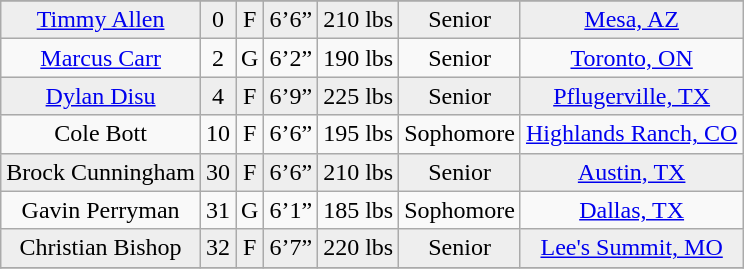<table class="wikitable sortable" style="text-align: center">
<tr align=center>
</tr>
<tr style="background:#eeeeee;">
<td><a href='#'>Timmy Allen</a></td>
<td>0</td>
<td>F</td>
<td>6’6”</td>
<td>210 lbs</td>
<td> Senior</td>
<td><a href='#'>Mesa, AZ</a></td>
</tr>
<tr>
<td><a href='#'>Marcus Carr</a></td>
<td>2</td>
<td>G</td>
<td>6’2”</td>
<td>190 lbs</td>
<td> Senior</td>
<td><a href='#'>Toronto, ON</a></td>
</tr>
<tr style="background:#eeeeee;">
<td><a href='#'>Dylan Disu</a></td>
<td>4</td>
<td>F</td>
<td>6’9”</td>
<td>225 lbs</td>
<td>Senior</td>
<td><a href='#'>Pflugerville, TX</a></td>
</tr>
<tr>
<td>Cole Bott</td>
<td>10</td>
<td>F</td>
<td>6’6”</td>
<td>195 lbs</td>
<td>Sophomore</td>
<td><a href='#'>Highlands Ranch, CO</a></td>
</tr>
<tr style="background:#eeeeee;">
<td>Brock Cunningham</td>
<td>30</td>
<td>F</td>
<td>6’6”</td>
<td>210 lbs</td>
<td>Senior</td>
<td><a href='#'>Austin, TX</a></td>
</tr>
<tr>
<td>Gavin Perryman</td>
<td>31</td>
<td>G</td>
<td>6’1”</td>
<td>185 lbs</td>
<td>Sophomore</td>
<td><a href='#'>Dallas, TX</a></td>
</tr>
<tr style="background:#eeeeee;">
<td>Christian Bishop</td>
<td>32</td>
<td>F</td>
<td>6’7”</td>
<td>220 lbs</td>
<td> Senior</td>
<td><a href='#'>Lee's Summit, MO</a></td>
</tr>
<tr>
</tr>
</table>
